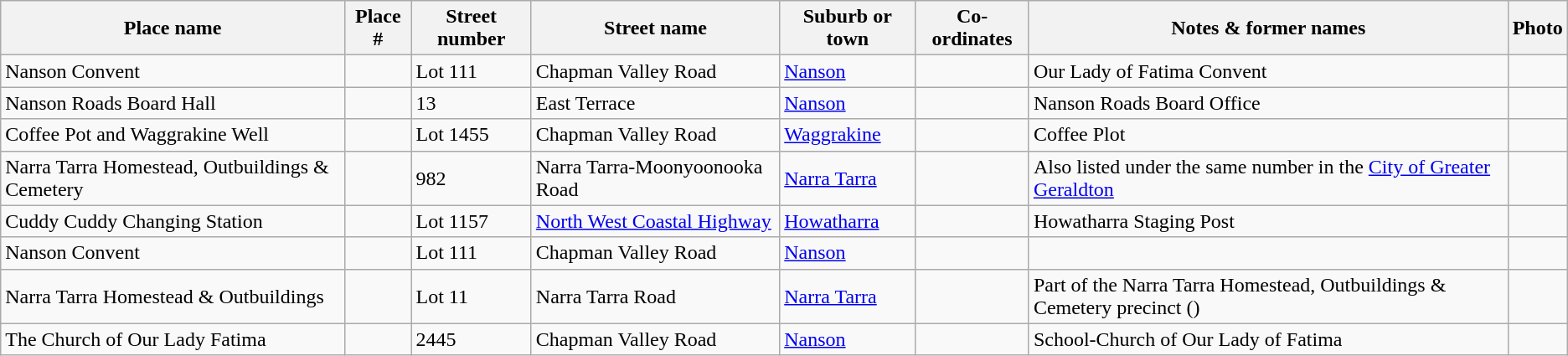<table class="wikitable sortable">
<tr>
<th>Place name</th>
<th>Place #</th>
<th>Street number</th>
<th>Street name</th>
<th>Suburb or town</th>
<th>Co-ordinates</th>
<th class="unsortable">Notes & former names</th>
<th class="unsortable">Photo</th>
</tr>
<tr>
<td>Nanson Convent</td>
<td></td>
<td>Lot 111</td>
<td>Chapman Valley Road</td>
<td><a href='#'>Nanson</a></td>
<td></td>
<td>Our Lady of Fatima Convent</td>
<td></td>
</tr>
<tr>
<td>Nanson Roads Board Hall</td>
<td></td>
<td>13</td>
<td>East Terrace</td>
<td><a href='#'>Nanson</a></td>
<td></td>
<td>Nanson Roads Board Office</td>
<td></td>
</tr>
<tr>
<td>Coffee Pot and Waggrakine Well</td>
<td></td>
<td>Lot 1455</td>
<td>Chapman Valley Road</td>
<td><a href='#'>Waggrakine</a></td>
<td></td>
<td>Coffee Plot</td>
<td></td>
</tr>
<tr>
<td>Narra Tarra Homestead, Outbuildings & Cemetery</td>
<td></td>
<td>982</td>
<td>Narra Tarra-Moonyoonooka Road</td>
<td><a href='#'>Narra Tarra</a></td>
<td></td>
<td>Also listed under the same number in the <a href='#'>City of Greater Geraldton</a></td>
</tr>
<tr>
<td>Cuddy Cuddy Changing Station</td>
<td></td>
<td>Lot 1157</td>
<td><a href='#'>North West Coastal Highway</a></td>
<td><a href='#'>Howatharra</a></td>
<td></td>
<td>Howatharra Staging Post</td>
<td></td>
</tr>
<tr>
<td>Nanson Convent</td>
<td></td>
<td>Lot 111</td>
<td>Chapman Valley Road</td>
<td><a href='#'>Nanson</a></td>
<td></td>
<td></td>
<td></td>
</tr>
<tr>
<td>Narra Tarra Homestead & Outbuildings</td>
<td></td>
<td>Lot 11</td>
<td>Narra Tarra Road</td>
<td><a href='#'>Narra Tarra</a></td>
<td></td>
<td>Part of the Narra Tarra Homestead, Outbuildings & Cemetery precinct ()</td>
<td></td>
</tr>
<tr>
<td>The Church of Our Lady Fatima</td>
<td></td>
<td>2445</td>
<td>Chapman Valley Road</td>
<td><a href='#'>Nanson</a></td>
<td></td>
<td>School-Church of Our Lady of Fatima</td>
<td></td>
</tr>
</table>
